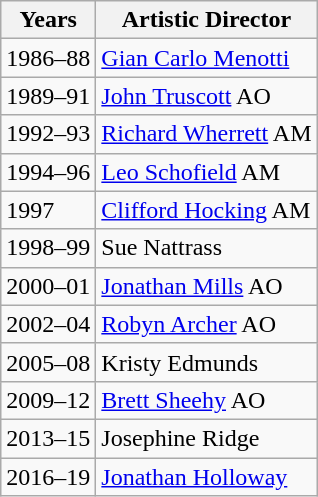<table class="wikitable">
<tr>
<th>Years</th>
<th>Artistic Director</th>
</tr>
<tr>
<td>1986–88</td>
<td><a href='#'>Gian Carlo Menotti</a></td>
</tr>
<tr>
<td>1989–91</td>
<td><a href='#'>John Truscott</a> AO</td>
</tr>
<tr>
<td>1992–93</td>
<td><a href='#'>Richard Wherrett</a> AM</td>
</tr>
<tr>
<td>1994–96</td>
<td><a href='#'>Leo Schofield</a> AM</td>
</tr>
<tr>
<td>1997</td>
<td><a href='#'>Clifford Hocking</a> AM</td>
</tr>
<tr>
<td>1998–99</td>
<td>Sue Nattrass</td>
</tr>
<tr>
<td>2000–01</td>
<td><a href='#'>Jonathan Mills</a> AO</td>
</tr>
<tr>
<td>2002–04</td>
<td><a href='#'>Robyn Archer</a> AO</td>
</tr>
<tr>
<td>2005–08</td>
<td>Kristy Edmunds</td>
</tr>
<tr>
<td>2009–12</td>
<td><a href='#'>Brett Sheehy</a> AO</td>
</tr>
<tr>
<td>2013–15</td>
<td>Josephine Ridge</td>
</tr>
<tr>
<td>2016–19</td>
<td><a href='#'>Jonathan Holloway</a></td>
</tr>
</table>
